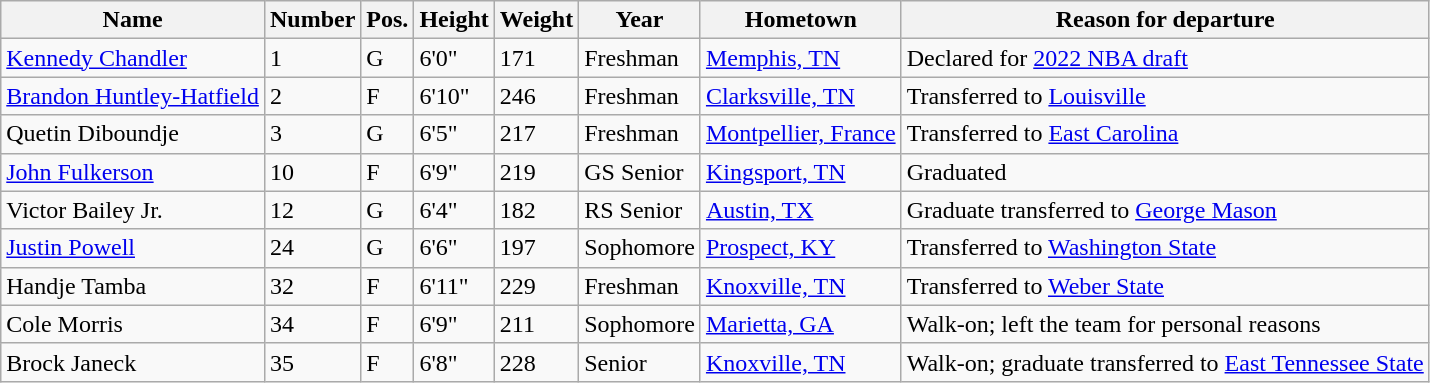<table class="wikitable sortable" border="1">
<tr>
<th>Name</th>
<th>Number</th>
<th>Pos.</th>
<th>Height</th>
<th>Weight</th>
<th>Year</th>
<th>Hometown</th>
<th class="unsortable">Reason for departure</th>
</tr>
<tr>
<td><a href='#'>Kennedy Chandler</a></td>
<td>1</td>
<td>G</td>
<td>6'0"</td>
<td>171</td>
<td>Freshman</td>
<td><a href='#'>Memphis, TN</a></td>
<td>Declared for <a href='#'>2022 NBA draft</a></td>
</tr>
<tr>
<td><a href='#'>Brandon Huntley-Hatfield</a></td>
<td>2</td>
<td>F</td>
<td>6'10"</td>
<td>246</td>
<td>Freshman</td>
<td><a href='#'>Clarksville, TN</a></td>
<td>Transferred to <a href='#'>Louisville</a></td>
</tr>
<tr>
<td>Quetin Diboundje</td>
<td>3</td>
<td>G</td>
<td>6'5"</td>
<td>217</td>
<td>Freshman</td>
<td><a href='#'>Montpellier, France</a></td>
<td>Transferred to <a href='#'>East Carolina</a></td>
</tr>
<tr>
<td><a href='#'>John Fulkerson</a></td>
<td>10</td>
<td>F</td>
<td>6'9"</td>
<td>219</td>
<td>GS Senior</td>
<td><a href='#'>Kingsport, TN</a></td>
<td>Graduated</td>
</tr>
<tr>
<td>Victor Bailey Jr.</td>
<td>12</td>
<td>G</td>
<td>6'4"</td>
<td>182</td>
<td>RS Senior</td>
<td><a href='#'>Austin, TX</a></td>
<td>Graduate transferred to <a href='#'>George Mason</a></td>
</tr>
<tr>
<td><a href='#'>Justin Powell</a></td>
<td>24</td>
<td>G</td>
<td>6'6"</td>
<td>197</td>
<td>Sophomore</td>
<td><a href='#'>Prospect, KY</a></td>
<td>Transferred to <a href='#'>Washington State</a></td>
</tr>
<tr>
<td>Handje Tamba</td>
<td>32</td>
<td>F</td>
<td>6'11"</td>
<td>229</td>
<td>Freshman</td>
<td><a href='#'>Knoxville, TN</a></td>
<td>Transferred to <a href='#'>Weber State</a></td>
</tr>
<tr>
<td>Cole Morris</td>
<td>34</td>
<td>F</td>
<td>6'9"</td>
<td>211</td>
<td>Sophomore</td>
<td><a href='#'>Marietta, GA</a></td>
<td>Walk-on; left the team for personal reasons</td>
</tr>
<tr>
<td>Brock Janeck</td>
<td>35</td>
<td>F</td>
<td>6'8"</td>
<td>228</td>
<td>Senior</td>
<td><a href='#'>Knoxville, TN</a></td>
<td>Walk-on; graduate transferred to <a href='#'>East Tennessee State</a></td>
</tr>
</table>
